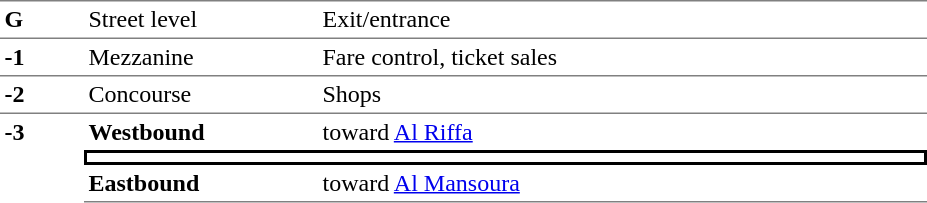<table table border=0 cellspacing=0 cellpadding=3>
<tr>
<td style="border-top:solid 1px gray; border-bottom:solid 1px gray; vertical-align:top;" width=50><strong>G</strong></td>
<td style="border-top:solid 1px gray; border-bottom:solid 1px gray; vertical-align:top;" width=150>Street level</td>
<td style="border-top:solid 1px gray; border-bottom:solid 1px gray; vertical-align:top;" colspan=2 width=400>Exit/entrance</td>
</tr>
<tr>
<td style="vertical-align:top; border-bottom:solid 1px gray;"><strong>-1</strong></td>
<td style="vertical-align:top; border-bottom:solid 1px gray;">Mezzanine</td>
<td style="vertical-align:top; border-bottom:solid 1px gray;" colspan=2>Fare control, ticket sales</td>
</tr>
<tr>
<td style="vertical-align:top;"><strong>-2</strong></td>
<td style="vertical-align:top;">Concourse</td>
<td style="vertical-align:top;" colspan=2>Shops</td>
</tr>
<tr>
<td rowspan=9 style="border-top:solid 1px gray; vertical-align:top;"><strong>-3</strong></td>
<td style="border-bottom:solid 0px gray; border-top:solid 1px gray;"><strong>Westbound</strong></td>
<td style="border-bottom:solid 0px gray; border-top:solid 1px gray;"> toward <a href='#'>Al Riffa</a></td>
</tr>
<tr>
<td style="border-top:solid 2px black;border-right:solid 2px black;border-left:solid 2px black;border-bottom:solid 2px black;text-align:center;" colspan=2></td>
</tr>
<tr>
<td style="border-bottom:solid 1px gray;"><strong>Eastbound</strong></td>
<td style="border-bottom:solid 1px gray;"> toward <a href='#'>Al Mansoura</a></td>
</tr>
</table>
